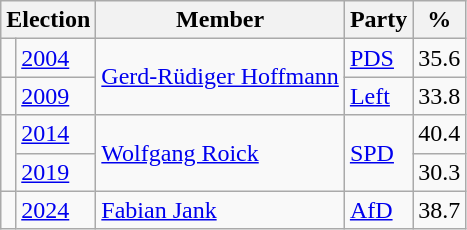<table class=wikitable>
<tr>
<th colspan=2>Election</th>
<th>Member</th>
<th>Party</th>
<th>%</th>
</tr>
<tr>
<td bgcolor=></td>
<td><a href='#'>2004</a></td>
<td rowspan=2><a href='#'>Gerd-Rüdiger Hoffmann</a></td>
<td><a href='#'>PDS</a></td>
<td align=right>35.6</td>
</tr>
<tr>
<td bgcolor=></td>
<td><a href='#'>2009</a></td>
<td><a href='#'>Left</a></td>
<td align=right>33.8</td>
</tr>
<tr>
<td rowspan=2 bgcolor=></td>
<td><a href='#'>2014</a></td>
<td rowspan=2><a href='#'>Wolfgang Roick</a></td>
<td rowspan=2><a href='#'>SPD</a></td>
<td align=right>40.4</td>
</tr>
<tr>
<td><a href='#'>2019</a></td>
<td align=right>30.3</td>
</tr>
<tr>
<td bgcolor=></td>
<td><a href='#'>2024</a></td>
<td><a href='#'>Fabian Jank</a></td>
<td><a href='#'>AfD</a></td>
<td align=right>38.7</td>
</tr>
</table>
